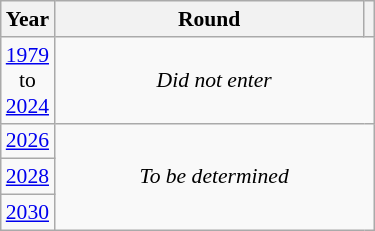<table class="wikitable" style="text-align: center; font-size:90%">
<tr>
<th>Year</th>
<th style="width:200px">Round</th>
<th></th>
</tr>
<tr>
<td><a href='#'>1979</a><br>to<br><a href='#'>2024</a></td>
<td colspan="2"><em>Did not enter</em></td>
</tr>
<tr>
<td><a href='#'>2026</a></td>
<td colspan="2" rowspan="3"><em>To be determined</em></td>
</tr>
<tr>
<td><a href='#'>2028</a></td>
</tr>
<tr>
<td><a href='#'>2030</a></td>
</tr>
</table>
